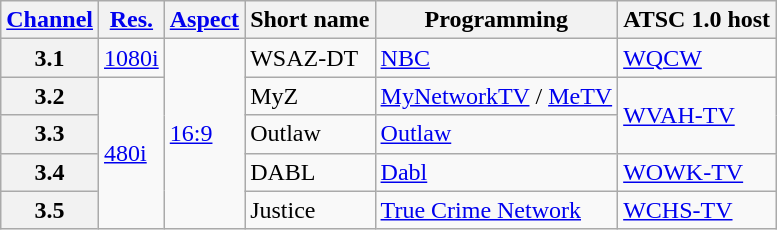<table class="wikitable">
<tr>
<th scope = "col"><a href='#'>Channel</a></th>
<th scope = "col"><a href='#'>Res.</a></th>
<th scope = "col"><a href='#'>Aspect</a></th>
<th scope = "col">Short name</th>
<th scope = "col">Programming</th>
<th scope = "col">ATSC 1.0 host</th>
</tr>
<tr>
<th scope = "row">3.1</th>
<td><a href='#'>1080i</a></td>
<td rowspan=5><a href='#'>16:9</a></td>
<td>WSAZ-DT</td>
<td><a href='#'>NBC</a></td>
<td><a href='#'>WQCW</a></td>
</tr>
<tr>
<th scope = "row">3.2</th>
<td rowspan=4><a href='#'>480i</a></td>
<td>MyZ</td>
<td><a href='#'>MyNetworkTV</a> / <a href='#'>MeTV</a></td>
<td rowspan="2"><a href='#'>WVAH-TV</a></td>
</tr>
<tr>
<th scope = "row">3.3</th>
<td>Outlaw</td>
<td><a href='#'>Outlaw</a></td>
</tr>
<tr>
<th scope = "row">3.4</th>
<td>DABL</td>
<td><a href='#'>Dabl</a></td>
<td><a href='#'>WOWK-TV</a></td>
</tr>
<tr>
<th scope = "row">3.5</th>
<td>Justice</td>
<td><a href='#'>True Crime Network</a></td>
<td><a href='#'>WCHS-TV</a></td>
</tr>
</table>
